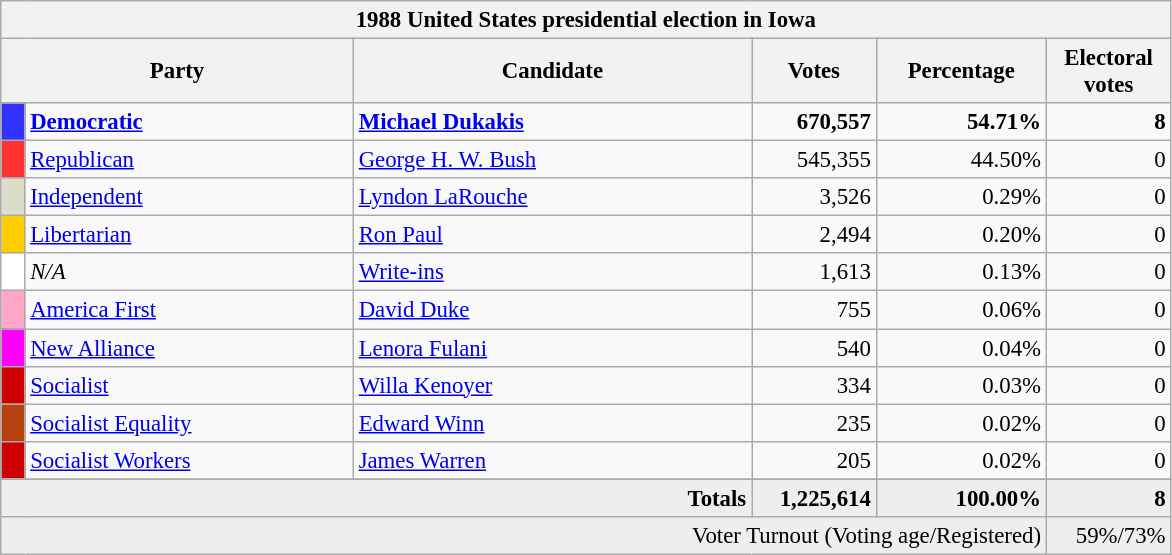<table class="wikitable" style="font-size: 95%;">
<tr>
<th colspan="6">1988 United States presidential election in Iowa</th>
</tr>
<tr>
<th colspan="2" style="width: 15em">Party</th>
<th style="width: 17em">Candidate</th>
<th style="width: 5em">Votes</th>
<th style="width: 7em">Percentage</th>
<th style="width: 5em">Electoral votes</th>
</tr>
<tr>
<th style="background-color:#3333FF; width: 3px"></th>
<td style="width: 130px"><strong><a href='#'>Democratic</a></strong></td>
<td><strong><a href='#'>Michael Dukakis</a></strong></td>
<td align="right"><strong>670,557</strong></td>
<td align="right"><strong>54.71%</strong></td>
<td align="right"><strong>8</strong></td>
</tr>
<tr>
<th style="background-color:#FF3333; width: 3px"></th>
<td style="width: 130px"><a href='#'>Republican</a></td>
<td><a href='#'>George H. W. Bush</a></td>
<td align="right">545,355</td>
<td align="right">44.50%</td>
<td align="right">0</td>
</tr>
<tr>
<th style="background-color:#DDDDCC; width: 3px"></th>
<td style="width: 130px"><a href='#'>Independent</a></td>
<td><a href='#'>Lyndon LaRouche</a></td>
<td align="right">3,526</td>
<td align="right">0.29%</td>
<td align="right">0</td>
</tr>
<tr>
<th style="background-color:#FFCC00; width: 3px"></th>
<td style="width: 130px"><a href='#'>Libertarian</a></td>
<td><a href='#'>Ron Paul</a></td>
<td align="right">2,494</td>
<td align="right">0.20%</td>
<td align="right">0</td>
</tr>
<tr>
<th style="background-color:#FFFFFF; width: 3px"></th>
<td style="width: 130px"><em>N/A</em></td>
<td><a href='#'>Write-ins</a></td>
<td align="right">1,613</td>
<td align="right">0.13%</td>
<td align="right">0</td>
</tr>
<tr>
<th style="background-color:#FFA6C9; width: 3px"></th>
<td style="width: 130px"><a href='#'>America First</a></td>
<td><a href='#'>David Duke</a></td>
<td align="right">755</td>
<td align="right">0.06%</td>
<td align="right">0</td>
</tr>
<tr>
<th style="background-color:#FF00FF; width: 3px"></th>
<td style="width: 130px"><a href='#'>New Alliance</a></td>
<td><a href='#'>Lenora Fulani</a></td>
<td align="right">540</td>
<td align="right">0.04%</td>
<td align="right">0</td>
</tr>
<tr>
<th style="background-color:#CC0000; width: 3px"></th>
<td style="width: 130px"><a href='#'>Socialist</a></td>
<td><a href='#'>Willa Kenoyer</a></td>
<td align="right">334</td>
<td align="right">0.03%</td>
<td align="right">0</td>
</tr>
<tr>
<th style="background-color:#B7410E; width: 3px"></th>
<td style="width: 130px"><a href='#'>Socialist Equality</a></td>
<td><a href='#'>Edward Winn</a></td>
<td align="right">235</td>
<td align="right">0.02%</td>
<td align="right">0</td>
</tr>
<tr>
<th style="background-color:#CC0000; width: 3px"></th>
<td style="width: 130px"><a href='#'>Socialist Workers</a></td>
<td><a href='#'>James Warren</a></td>
<td align="right">205</td>
<td align="right">0.02%</td>
<td align="right">0</td>
</tr>
<tr>
</tr>
<tr bgcolor="#EEEEEE">
<td colspan="3" align="right"><strong>Totals</strong></td>
<td align="right"><strong>1,225,614</strong></td>
<td align="right"><strong>100.00%</strong></td>
<td align="right"><strong>8</strong></td>
</tr>
<tr bgcolor="#EEEEEE">
<td colspan="5" align="right">Voter Turnout (Voting age/Registered)</td>
<td colspan="1" align="right">59%/73%</td>
</tr>
</table>
